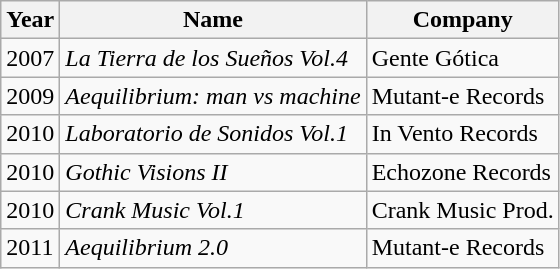<table class="wikitable ">
<tr>
<th>Year</th>
<th>Name</th>
<th>Company</th>
</tr>
<tr>
<td>2007</td>
<td><em>La Tierra de los Sueños Vol.4</em></td>
<td>Gente Gótica</td>
</tr>
<tr>
<td>2009</td>
<td><em>Aequilibrium: man vs machine</em></td>
<td>Mutant-e Records</td>
</tr>
<tr>
<td>2010</td>
<td><em>Laboratorio de Sonidos Vol.1</em></td>
<td>In Vento Records</td>
</tr>
<tr>
<td>2010</td>
<td><em>Gothic Visions II</em></td>
<td>Echozone Records</td>
</tr>
<tr>
<td>2010</td>
<td><em>Crank Music Vol.1</em></td>
<td>Crank Music Prod.</td>
</tr>
<tr>
<td>2011</td>
<td><em>Aequilibrium 2.0</em></td>
<td>Mutant-e Records</td>
</tr>
</table>
